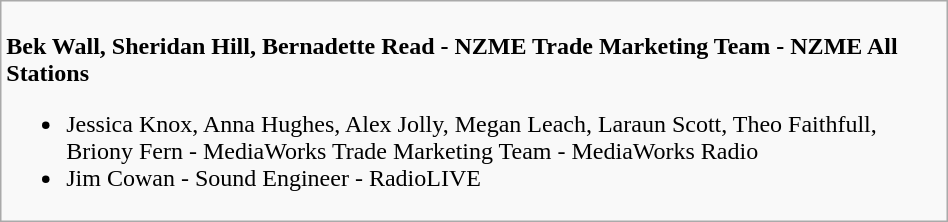<table class=wikitable width="50%">
<tr>
<td valign="top" width="50%"><br>
<strong>Bek Wall, Sheridan Hill, Bernadette Read - NZME Trade Marketing Team  - NZME All Stations</strong><ul><li>Jessica Knox, Anna Hughes, Alex Jolly, Megan Leach, Laraun Scott, Theo Faithfull, Briony Fern - MediaWorks Trade Marketing Team - MediaWorks Radio</li><li>Jim Cowan - Sound Engineer - RadioLIVE</li></ul></td>
</tr>
</table>
